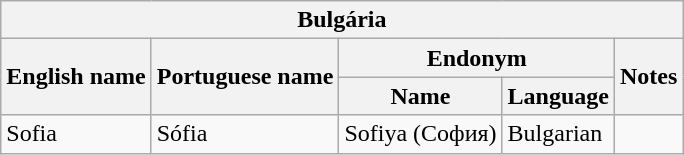<table class="wikitable sortable">
<tr>
<th colspan="5"> Bulgária</th>
</tr>
<tr>
<th rowspan="2">English name</th>
<th rowspan="2">Portuguese name</th>
<th colspan="2">Endonym</th>
<th rowspan="2">Notes</th>
</tr>
<tr>
<th>Name</th>
<th>Language</th>
</tr>
<tr>
<td>Sofia</td>
<td>Sófia</td>
<td>Sofiya (София)</td>
<td>Bulgarian</td>
<td></td>
</tr>
</table>
